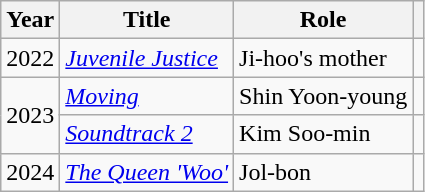<table class="wikitable sortable plainrowheaders">
<tr>
<th scope="col">Year</th>
<th scope="col">Title</th>
<th scope="col">Role</th>
<th></th>
</tr>
<tr>
<td scope="row">2022</td>
<td><em><a href='#'>Juvenile Justice</a></em></td>
<td>Ji-hoo's mother</td>
<td></td>
</tr>
<tr>
<td rowspan="2" scope="row">2023</td>
<td><em><a href='#'>Moving</a></em></td>
<td>Shin Yoon-young</td>
<td></td>
</tr>
<tr>
<td><em><a href='#'>Soundtrack 2</a></em></td>
<td>Kim Soo-min</td>
<td></td>
</tr>
<tr>
<td scope="row">2024</td>
<td><em><a href='#'>The Queen 'Woo'</a></em></td>
<td>Jol-bon</td>
<td></td>
</tr>
</table>
